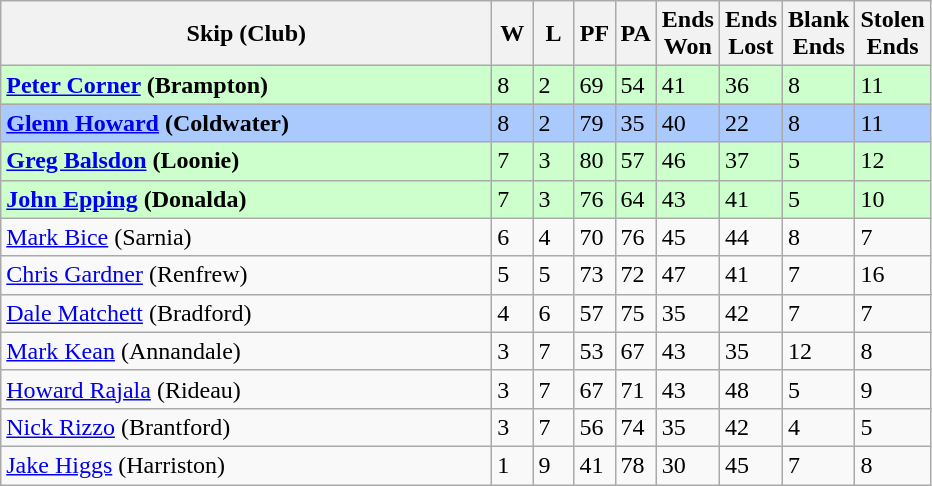<table class="wikitable">
<tr>
<th bgcolor="#efefef" width="320">Skip (Club)</th>
<th bgcolor="#efefef" width="20">W</th>
<th bgcolor="#efefef" width="20">L</th>
<th bgcolor="#efefef" width="20">PF</th>
<th bgcolor="#efefef" width="20">PA</th>
<th bgcolor="#efefef" width="20">Ends <br> Won</th>
<th bgcolor="#efefef" width="20">Ends <br> Lost</th>
<th bgcolor="#efefef" width="20">Blank <br> Ends</th>
<th bgcolor="#efefef" width="20">Stolen <br> Ends</th>
</tr>
<tr bgcolor="#ccffcc">
<td><strong><a href='#'>Peter Corner</a> (Brampton)</strong></td>
<td>8</td>
<td>2</td>
<td>69</td>
<td>54</td>
<td>41</td>
<td>36</td>
<td>8</td>
<td>11</td>
</tr>
<tr bgcolor="#aac9fc">
<td><strong><a href='#'>Glenn Howard</a> (Coldwater)</strong></td>
<td>8</td>
<td>2</td>
<td>79</td>
<td>35</td>
<td>40</td>
<td>22</td>
<td>8</td>
<td>11</td>
</tr>
<tr bgcolor="#ccffcc">
<td><strong><a href='#'>Greg Balsdon</a> (Loonie)</strong></td>
<td>7</td>
<td>3</td>
<td>80</td>
<td>57</td>
<td>46</td>
<td>37</td>
<td>5</td>
<td>12</td>
</tr>
<tr bgcolor="#ccffcc">
<td><strong><a href='#'>John Epping</a> (Donalda)</strong></td>
<td>7</td>
<td>3</td>
<td>76</td>
<td>64</td>
<td>43</td>
<td>41</td>
<td>5</td>
<td>10</td>
</tr>
<tr>
<td><a href='#'>Mark Bice</a> (Sarnia)</td>
<td>6</td>
<td>4</td>
<td>70</td>
<td>76</td>
<td>45</td>
<td>44</td>
<td>8</td>
<td>7</td>
</tr>
<tr>
<td><a href='#'>Chris Gardner</a> (Renfrew)</td>
<td>5</td>
<td>5</td>
<td>73</td>
<td>72</td>
<td>47</td>
<td>41</td>
<td>7</td>
<td>16</td>
</tr>
<tr>
<td><a href='#'>Dale Matchett</a> (Bradford)</td>
<td>4</td>
<td>6</td>
<td>57</td>
<td>75</td>
<td>35</td>
<td>42</td>
<td>7</td>
<td>7</td>
</tr>
<tr>
<td><a href='#'>Mark Kean</a> (Annandale)</td>
<td>3</td>
<td>7</td>
<td>53</td>
<td>67</td>
<td>43</td>
<td>35</td>
<td>12</td>
<td>8</td>
</tr>
<tr>
<td><a href='#'>Howard Rajala</a> (Rideau)</td>
<td>3</td>
<td>7</td>
<td>67</td>
<td>71</td>
<td>43</td>
<td>48</td>
<td>5</td>
<td>9</td>
</tr>
<tr>
<td><a href='#'>Nick Rizzo</a> (Brantford)</td>
<td>3</td>
<td>7</td>
<td>56</td>
<td>74</td>
<td>35</td>
<td>42</td>
<td>4</td>
<td>5</td>
</tr>
<tr>
<td><a href='#'>Jake Higgs</a> (Harriston)</td>
<td>1</td>
<td>9</td>
<td>41</td>
<td>78</td>
<td>30</td>
<td>45</td>
<td>7</td>
<td>8</td>
</tr>
</table>
